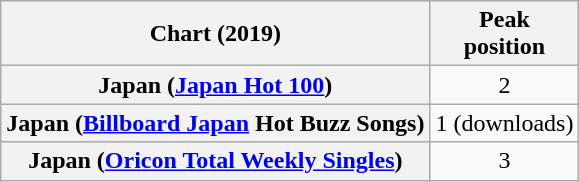<table class="wikitable plainrowheaders" style="text-align:center">
<tr>
<th scope="col">Chart (2019)</th>
<th scope="col">Peak<br>position</th>
</tr>
<tr>
<th scope="row">Japan (<a href='#'>Japan Hot 100</a>)</th>
<td>2</td>
</tr>
<tr>
<th scope="row">Japan (<a href='#'>Billboard Japan</a> Hot Buzz Songs)</th>
<td>1 (downloads)</td>
</tr>
<tr>
<th scope="row">Japan (<a href='#'>Oricon Total Weekly Singles</a>)</th>
<td>3</td>
</tr>
</table>
